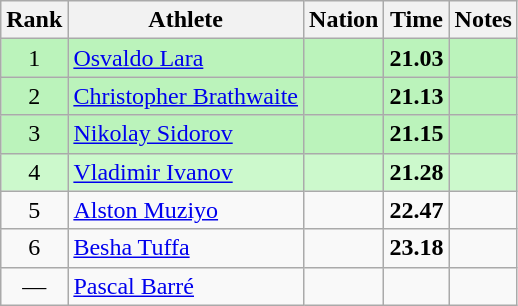<table class="wikitable sortable" style="text-align:center">
<tr>
<th>Rank</th>
<th>Athlete</th>
<th>Nation</th>
<th>Time</th>
<th>Notes</th>
</tr>
<tr style="background:#bbf3bb;">
<td>1</td>
<td align=left><a href='#'>Osvaldo Lara</a></td>
<td align=left></td>
<td><strong>21.03</strong></td>
<td></td>
</tr>
<tr style="background:#bbf3bb;">
<td>2</td>
<td align=left><a href='#'>Christopher Brathwaite</a></td>
<td align=left></td>
<td><strong>21.13</strong></td>
<td></td>
</tr>
<tr style="background:#bbf3bb;">
<td>3</td>
<td align=left><a href='#'>Nikolay Sidorov</a></td>
<td align=left></td>
<td><strong>21.15</strong></td>
<td></td>
</tr>
<tr style="background:#ccf9cc;">
<td>4</td>
<td align=left><a href='#'>Vladimir Ivanov</a></td>
<td align=left></td>
<td><strong>21.28</strong></td>
<td></td>
</tr>
<tr>
<td>5</td>
<td align=left><a href='#'>Alston Muziyo</a></td>
<td align=left></td>
<td><strong>22.47</strong></td>
<td></td>
</tr>
<tr>
<td>6</td>
<td align=left><a href='#'>Besha Tuffa</a></td>
<td align=left></td>
<td><strong>23.18</strong></td>
<td></td>
</tr>
<tr>
<td data-sort-value=7>—</td>
<td align=left><a href='#'>Pascal Barré</a></td>
<td align=left></td>
<td data-sort-value=99.99></td>
<td></td>
</tr>
</table>
